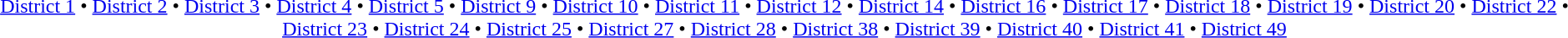<table id=toc class=toc summary=Contents>
<tr>
<td align=center><br><a href='#'>District 1</a> • <a href='#'>District 2</a> • <a href='#'>District 3</a> • <a href='#'>District 4</a> • <a href='#'>District 5</a> • <a href='#'>District 9</a> • <a href='#'>District 10</a> • <a href='#'>District 11</a> • <a href='#'>District 12</a> • <a href='#'>District 14</a> • <a href='#'>District 16</a> • <a href='#'>District 17</a> • <a href='#'>District 18</a> • <a href='#'>District 19</a> • <a href='#'>District 20</a> • <a href='#'>District 22</a> • <a href='#'>District 23</a> • <a href='#'>District 24</a> • <a href='#'>District 25</a> • <a href='#'>District 27</a> • <a href='#'>District 28</a> • <a href='#'>District 38</a> • <a href='#'>District 39</a> • <a href='#'>District 40</a> • <a href='#'>District 41</a> • <a href='#'>District 49</a></td>
</tr>
</table>
